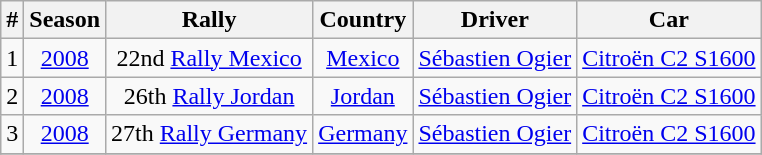<table class="wikitable" style="text-align:center;">
<tr>
<th>#</th>
<th>Season</th>
<th>Rally</th>
<th>Country</th>
<th>Driver</th>
<th>Car</th>
</tr>
<tr>
<td align="center">1</td>
<td align="center"><a href='#'>2008</a></td>
<td> 22nd <a href='#'>Rally Mexico</a></td>
<td><a href='#'>Mexico</a></td>
<td> <a href='#'>Sébastien Ogier</a></td>
<td><a href='#'>Citroën C2 S1600</a></td>
</tr>
<tr>
<td align="center">2</td>
<td align="center"><a href='#'>2008</a></td>
<td> 26th <a href='#'>Rally Jordan</a></td>
<td><a href='#'>Jordan</a></td>
<td> <a href='#'>Sébastien Ogier</a></td>
<td><a href='#'>Citroën C2 S1600</a></td>
</tr>
<tr>
<td align="center">3</td>
<td align="center"><a href='#'>2008</a></td>
<td> 27th <a href='#'>Rally Germany</a></td>
<td><a href='#'>Germany</a></td>
<td> <a href='#'>Sébastien Ogier</a></td>
<td><a href='#'>Citroën C2 S1600</a></td>
</tr>
<tr>
</tr>
</table>
